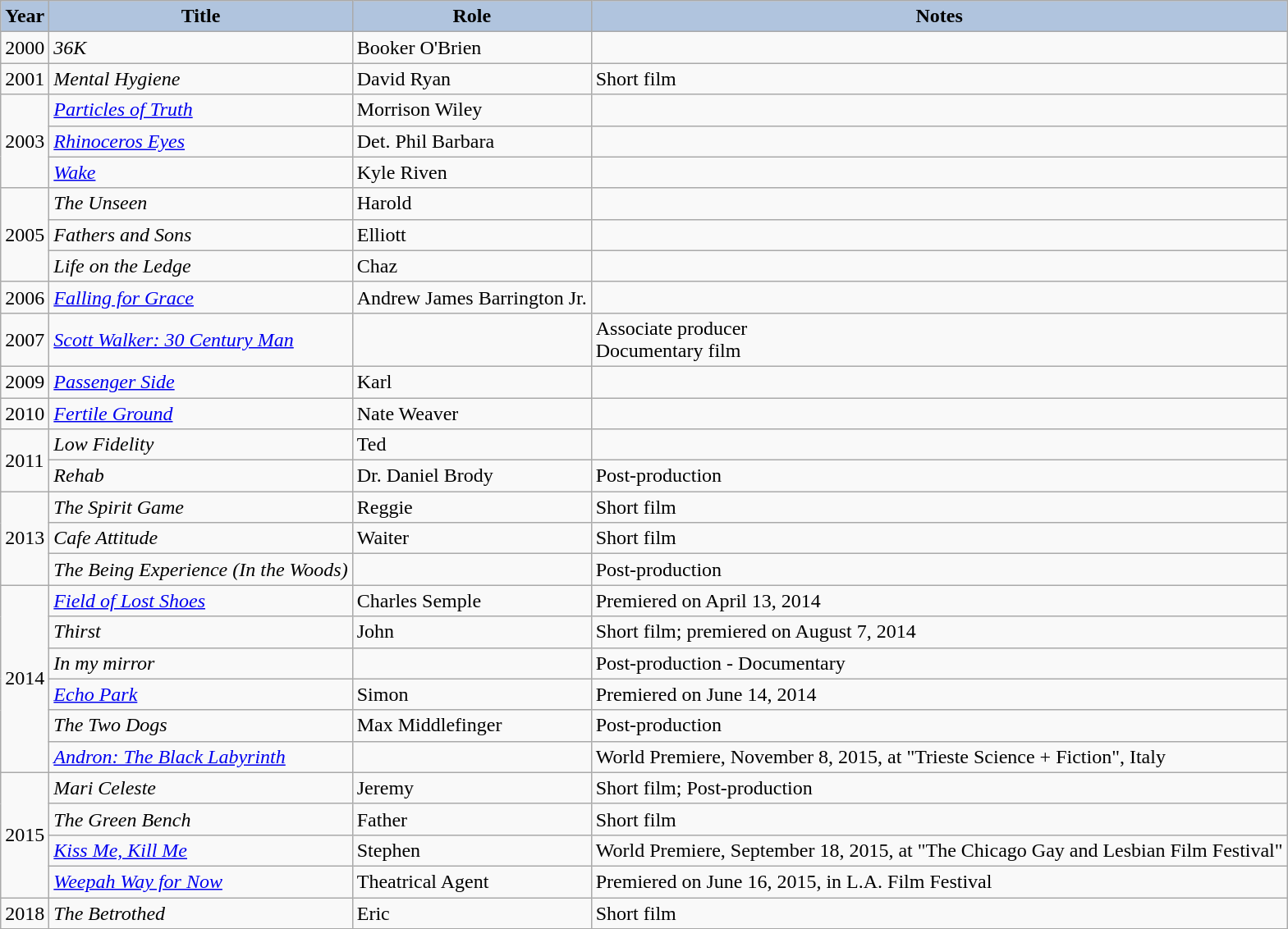<table class="wikitable sortable">
<tr>
<th style="background-color: #B0C4DE;">Year</th>
<th style="background-color: #B0C4DE;">Title</th>
<th style="background-color: #B0C4DE;">Role</th>
<th style="background-color: #B0C4DE;">Notes</th>
</tr>
<tr>
<td>2000</td>
<td><em>36K</em></td>
<td>Booker O'Brien</td>
<td></td>
</tr>
<tr>
<td>2001</td>
<td><em>Mental Hygiene</em></td>
<td>David Ryan</td>
<td>Short film</td>
</tr>
<tr>
<td rowspan=3>2003</td>
<td><em><a href='#'>Particles of Truth</a></em></td>
<td>Morrison Wiley</td>
<td></td>
</tr>
<tr>
<td><em><a href='#'>Rhinoceros Eyes</a></em></td>
<td>Det. Phil Barbara</td>
<td></td>
</tr>
<tr>
<td><em><a href='#'>Wake</a></em></td>
<td>Kyle Riven</td>
<td></td>
</tr>
<tr>
<td rowspan=3>2005</td>
<td><em>The Unseen</em></td>
<td>Harold</td>
<td></td>
</tr>
<tr>
<td><em>Fathers and Sons</em></td>
<td>Elliott</td>
<td></td>
</tr>
<tr>
<td><em>Life on the Ledge</em></td>
<td>Chaz</td>
<td></td>
</tr>
<tr>
<td>2006</td>
<td><em><a href='#'>Falling for Grace</a></em></td>
<td>Andrew James Barrington Jr.</td>
<td></td>
</tr>
<tr>
<td>2007</td>
<td><em><a href='#'>Scott Walker: 30 Century Man</a></em></td>
<td></td>
<td>Associate producer<br>Documentary film</td>
</tr>
<tr>
<td>2009</td>
<td><em><a href='#'>Passenger Side</a></em></td>
<td>Karl</td>
<td></td>
</tr>
<tr>
<td>2010</td>
<td><em><a href='#'>Fertile Ground</a></em></td>
<td>Nate Weaver</td>
<td></td>
</tr>
<tr>
<td rowspan=2>2011</td>
<td><em>Low Fidelity</em></td>
<td>Ted</td>
<td></td>
</tr>
<tr>
<td><em>Rehab</em></td>
<td>Dr. Daniel Brody</td>
<td>Post-production</td>
</tr>
<tr>
<td rowspan=3>2013</td>
<td><em>The Spirit Game</em></td>
<td>Reggie</td>
<td>Short film</td>
</tr>
<tr>
<td><em>Cafe Attitude</em></td>
<td>Waiter</td>
<td>Short film</td>
</tr>
<tr>
<td><em>The Being Experience (In the Woods)</em></td>
<td></td>
<td>Post-production</td>
</tr>
<tr>
<td rowspan=6>2014</td>
<td><em><a href='#'>Field of Lost Shoes</a></em></td>
<td>Charles Semple</td>
<td>Premiered on April 13, 2014</td>
</tr>
<tr>
<td><em>Thirst</em></td>
<td>John</td>
<td>Short film; premiered on August 7, 2014</td>
</tr>
<tr>
<td><em>In my mirror</em></td>
<td></td>
<td>Post-production - Documentary</td>
</tr>
<tr>
<td><em><a href='#'>Echo Park</a></em></td>
<td>Simon</td>
<td>Premiered on June 14, 2014</td>
</tr>
<tr>
<td><em>The Two Dogs</em></td>
<td>Max Middlefinger</td>
<td>Post-production</td>
</tr>
<tr>
<td><em><a href='#'>Andron: The Black Labyrinth</a></em></td>
<td></td>
<td>World Premiere, November 8, 2015, at "Trieste Science + Fiction", Italy</td>
</tr>
<tr>
<td rowspan=4>2015</td>
<td><em>Mari Celeste</em></td>
<td>Jeremy</td>
<td>Short film; Post-production</td>
</tr>
<tr>
<td><em>The Green Bench</em></td>
<td>Father</td>
<td>Short film</td>
</tr>
<tr>
<td><em><a href='#'>Kiss Me, Kill Me</a></em></td>
<td>Stephen</td>
<td>World Premiere, September 18, 2015, at "The Chicago Gay and Lesbian Film Festival"</td>
</tr>
<tr>
<td><em><a href='#'>Weepah Way for Now</a></em></td>
<td>Theatrical Agent</td>
<td>Premiered on June 16, 2015, in L.A. Film Festival</td>
</tr>
<tr>
<td>2018</td>
<td><em>The Betrothed</em></td>
<td>Eric</td>
<td>Short film</td>
</tr>
<tr>
</tr>
</table>
